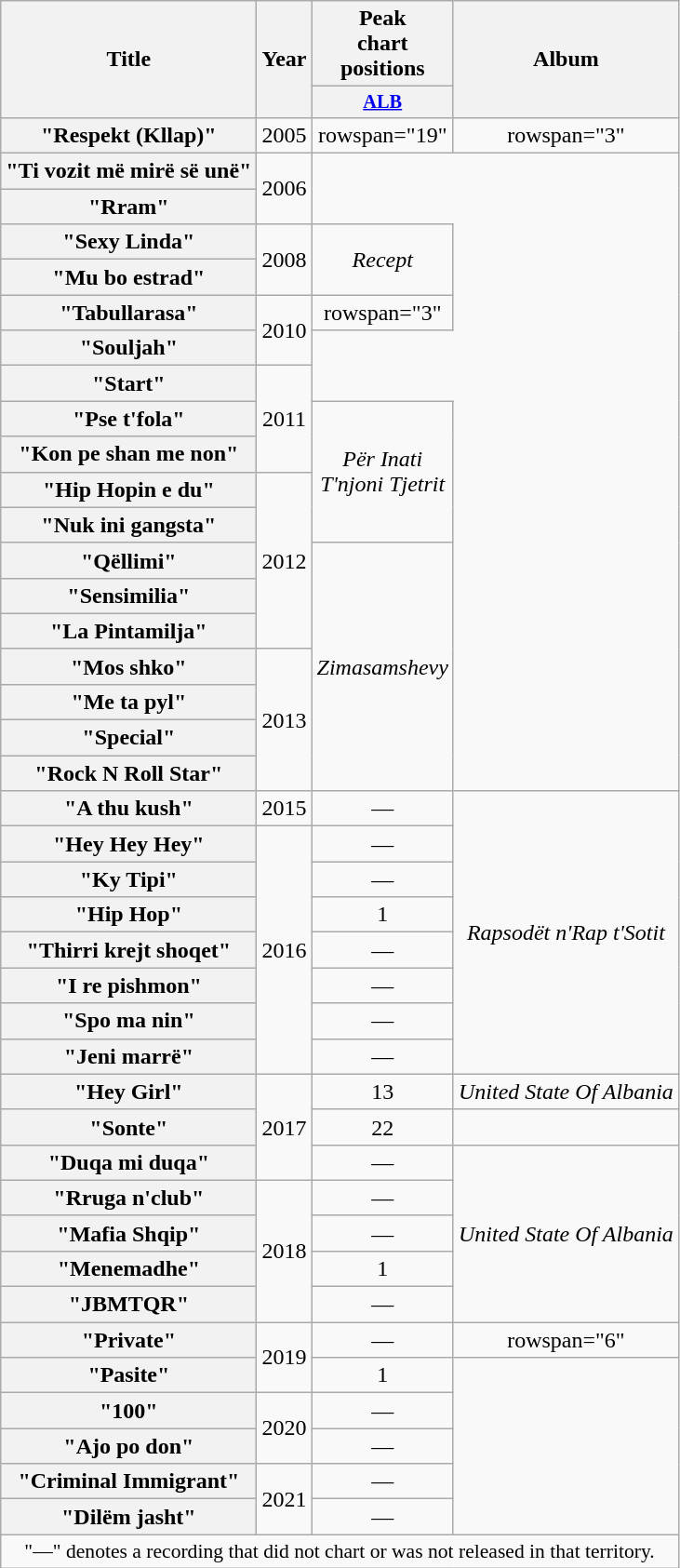<table class="wikitable plainrowheaders" style="text-align:center;">
<tr>
<th scope="col" rowspan="2">Title</th>
<th scope="col" rowspan="2">Year</th>
<th scope="col" colspan="1">Peak<br>chart<br>positions</th>
<th scope="col" rowspan="2">Album</th>
</tr>
<tr>
<th style="width:3em; font-size:85%;"><a href='#'>ALB</a><br></th>
</tr>
<tr>
<th scope="row">"Respekt (Kllap)"</th>
<td>2005</td>
<td>rowspan="19" </td>
<td>rowspan="3" </td>
</tr>
<tr>
<th scope="row">"Ti vozit më mirë së unë"<br></th>
<td rowspan="2">2006</td>
</tr>
<tr>
<th scope="row">"Rram"<br></th>
</tr>
<tr>
<th scope="row">"Sexy Linda"</th>
<td rowspan="2">2008</td>
<td rowspan="2"><em>Recept</em></td>
</tr>
<tr>
<th scope="row">"Mu bo estrad"</th>
</tr>
<tr>
<th scope="row">"Tabullarasa"</th>
<td rowspan="2">2010</td>
<td>rowspan="3" </td>
</tr>
<tr>
<th scope="row">"Souljah"<br></th>
</tr>
<tr>
<th scope="row">"Start"<br></th>
<td rowspan="3">2011</td>
</tr>
<tr>
<th scope="row">"Pse t'fola"</th>
<td rowspan="4"><em>Për Inati T'njoni Tjetrit</em></td>
</tr>
<tr>
<th scope="row">"Kon pe shan me non"<br></th>
</tr>
<tr>
<th scope="row">"Hip Hopin e du"<br></th>
<td rowspan="5">2012</td>
</tr>
<tr>
<th scope="row">"Nuk ini gangsta"<br></th>
</tr>
<tr>
<th scope="row">"Qëllimi"</th>
<td rowspan="7"><em>Zimasamshevy</em></td>
</tr>
<tr>
<th scope="row">"Sensimilia"<br></th>
</tr>
<tr>
<th scope="row">"La Pintamilja"<br></th>
</tr>
<tr>
<th scope="row">"Mos shko"<br></th>
<td rowspan="4">2013</td>
</tr>
<tr>
<th scope="row">"Me ta pyl"<br></th>
</tr>
<tr>
<th scope="row">"Special"<br></th>
</tr>
<tr>
<th scope="row">"Rock N Roll Star"<br></th>
</tr>
<tr>
<th scope="row">"A thu kush"</th>
<td>2015</td>
<td>—</td>
<td rowspan="8"><em>Rapsodët n'Rap t'Sotit</em></td>
</tr>
<tr>
<th scope="row">"Hey Hey Hey"</th>
<td rowspan="7">2016</td>
<td>—</td>
</tr>
<tr>
<th scope="row">"Ky Tipi"<br></th>
<td>—</td>
</tr>
<tr>
<th scope="row">"Hip Hop"<br></th>
<td>1</td>
</tr>
<tr>
<th scope="row">"Thirri krejt shoqet"<br></th>
<td>—</td>
</tr>
<tr>
<th scope="row">"I re pishmon"</th>
<td>—</td>
</tr>
<tr>
<th scope="row">"Spo ma nin"<br></th>
<td>—</td>
</tr>
<tr>
<th scope="row">"Jeni marrë"<br></th>
<td>—</td>
</tr>
<tr>
<th scope="row">"Hey Girl"<br></th>
<td rowspan="3">2017</td>
<td>13</td>
<td><em>United State Of Albania</em></td>
</tr>
<tr>
<th scope="row">"Sonte"<br></th>
<td>22</td>
<td></td>
</tr>
<tr>
<th scope="row">"Duqa mi duqa"<br></th>
<td>—</td>
<td rowspan="5"><em>United State Of Albania</em></td>
</tr>
<tr>
<th scope="row">"Rruga n'club"<br></th>
<td rowspan="4">2018</td>
<td>—</td>
</tr>
<tr>
<th scope="row">"Mafia Shqip"</th>
<td>—</td>
</tr>
<tr>
<th scope="row">"Menemadhe"<br></th>
<td>1</td>
</tr>
<tr>
<th scope="row">"JBMTQR"<br></th>
<td>—</td>
</tr>
<tr>
<th scope="row">"Private"<br></th>
<td rowspan="2">2019</td>
<td>—</td>
<td>rowspan="6" </td>
</tr>
<tr>
<th scope="row">"Pasite"<br></th>
<td>1</td>
</tr>
<tr>
<th scope="row">"100"<br></th>
<td rowspan="2">2020</td>
<td>—</td>
</tr>
<tr>
<th scope="row">"Ajo po don"<br></th>
<td>—</td>
</tr>
<tr>
<th scope="row">"Criminal Immigrant"<br></th>
<td rowspan="2">2021</td>
<td>—</td>
</tr>
<tr>
<th scope="row">"Dilëm jasht"<br></th>
<td>—</td>
</tr>
<tr>
<td colspan="11" style="font-size:90%">"—" denotes a recording that did not chart or was not released in that territory.</td>
</tr>
</table>
